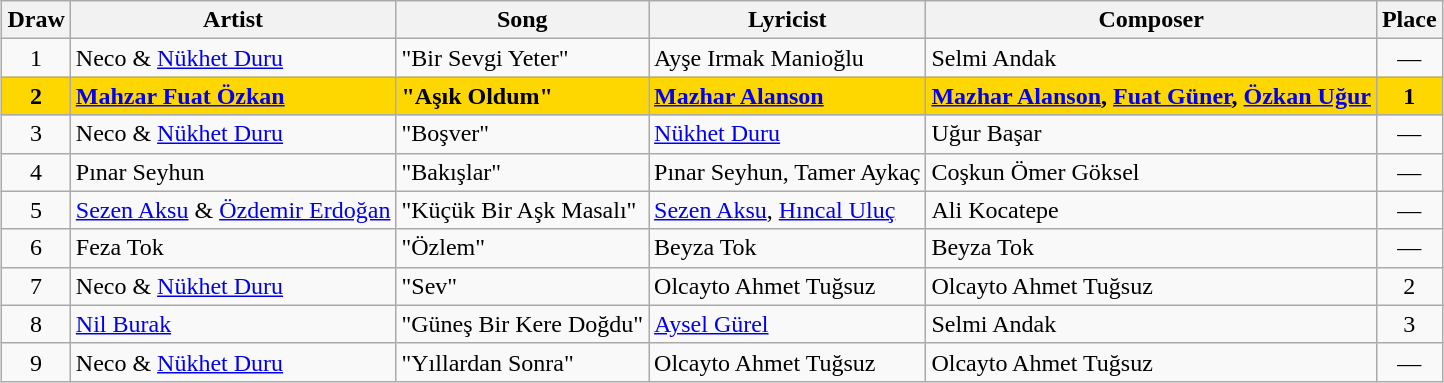<table class="sortable wikitable" style="margin: 1em auto 1em auto; text-align:center">
<tr>
<th>Draw</th>
<th>Artist</th>
<th>Song</th>
<th>Lyricist</th>
<th>Composer</th>
<th>Place</th>
</tr>
<tr>
<td>1</td>
<td align="left">Neco & <a href='#'>Nükhet Duru</a></td>
<td align="left">"Bir Sevgi Yeter"</td>
<td align="left">Ayşe Irmak Manioğlu</td>
<td align="left">Selmi Andak</td>
<td>—</td>
</tr>
<tr style="font-weight:bold;background:gold;">
<td>2</td>
<td align="left"><a href='#'>Mahzar Fuat Özkan</a></td>
<td align="left">"Aşık Oldum"</td>
<td align="left"><a href='#'>Mazhar Alanson</a></td>
<td align="left"><a href='#'>Mazhar Alanson</a>, <a href='#'>Fuat Güner</a>, <a href='#'>Özkan Uğur</a></td>
<td>1</td>
</tr>
<tr>
<td>3</td>
<td align="left">Neco & <a href='#'>Nükhet Duru</a></td>
<td align="left">"Boşver"</td>
<td align="left"><a href='#'>Nükhet Duru</a></td>
<td align="left">Uğur Başar</td>
<td>—</td>
</tr>
<tr>
<td>4</td>
<td align="left">Pınar Seyhun</td>
<td align="left">"Bakışlar"</td>
<td align="left">Pınar Seyhun, Tamer Aykaç</td>
<td align="left">Coşkun Ömer Göksel</td>
<td>—</td>
</tr>
<tr>
<td>5</td>
<td align="left"><a href='#'>Sezen Aksu</a> & <a href='#'>Özdemir Erdoğan</a></td>
<td align="left">"Küçük Bir Aşk Masalı"</td>
<td align="left"><a href='#'>Sezen Aksu</a>, <a href='#'>Hıncal Uluç</a></td>
<td align="left">Ali Kocatepe</td>
<td>—</td>
</tr>
<tr>
<td>6</td>
<td align="left">Feza Tok</td>
<td align="left">"Özlem"</td>
<td align="left">Beyza Tok</td>
<td align="left">Beyza Tok</td>
<td>—</td>
</tr>
<tr>
<td>7</td>
<td align="left">Neco & <a href='#'>Nükhet Duru</a></td>
<td align="left">"Sev"</td>
<td align="left">Olcayto Ahmet Tuğsuz</td>
<td align="left">Olcayto Ahmet Tuğsuz</td>
<td>2</td>
</tr>
<tr>
<td>8</td>
<td align="left"><a href='#'>Nil Burak</a></td>
<td align="left">"Güneş Bir Kere Doğdu"</td>
<td align="left"><a href='#'>Aysel Gürel</a></td>
<td align="left">Selmi Andak</td>
<td>3</td>
</tr>
<tr>
<td>9</td>
<td align="left">Neco & <a href='#'>Nükhet Duru</a></td>
<td align="left">"Yıllardan Sonra"</td>
<td align="left">Olcayto Ahmet Tuğsuz</td>
<td align="left">Olcayto Ahmet Tuğsuz</td>
<td>—</td>
</tr>
</table>
